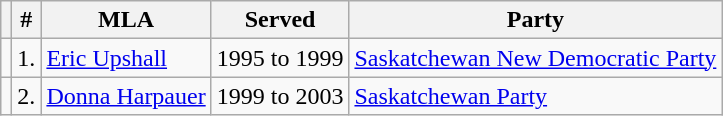<table class="wikitable">
<tr>
<th></th>
<th>#</th>
<th>MLA</th>
<th>Served</th>
<th>Party</th>
</tr>
<tr>
<td></td>
<td>1.</td>
<td><a href='#'>Eric Upshall</a></td>
<td>1995 to 1999</td>
<td><a href='#'>Saskatchewan New Democratic Party</a></td>
</tr>
<tr>
<td></td>
<td>2.</td>
<td><a href='#'>Donna Harpauer</a></td>
<td>1999 to 2003</td>
<td><a href='#'>Saskatchewan Party</a></td>
</tr>
</table>
